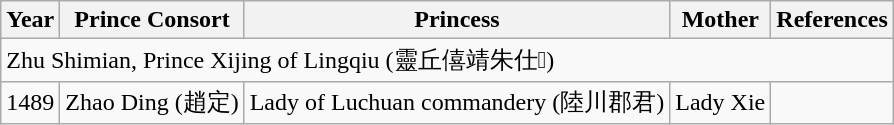<table class="wikitable">
<tr>
<th>Year</th>
<th>Prince Consort</th>
<th>Princess</th>
<th>Mother</th>
<th>References</th>
</tr>
<tr>
<td colspan="5">Zhu Shimian, Prince Xijing of Lingqiu (靈丘僖靖朱仕𡒳)</td>
</tr>
<tr>
<td>1489</td>
<td>Zhao Ding (趙定)</td>
<td>Lady of Luchuan commandery (陸川郡君)</td>
<td>Lady Xie</td>
<td></td>
</tr>
</table>
